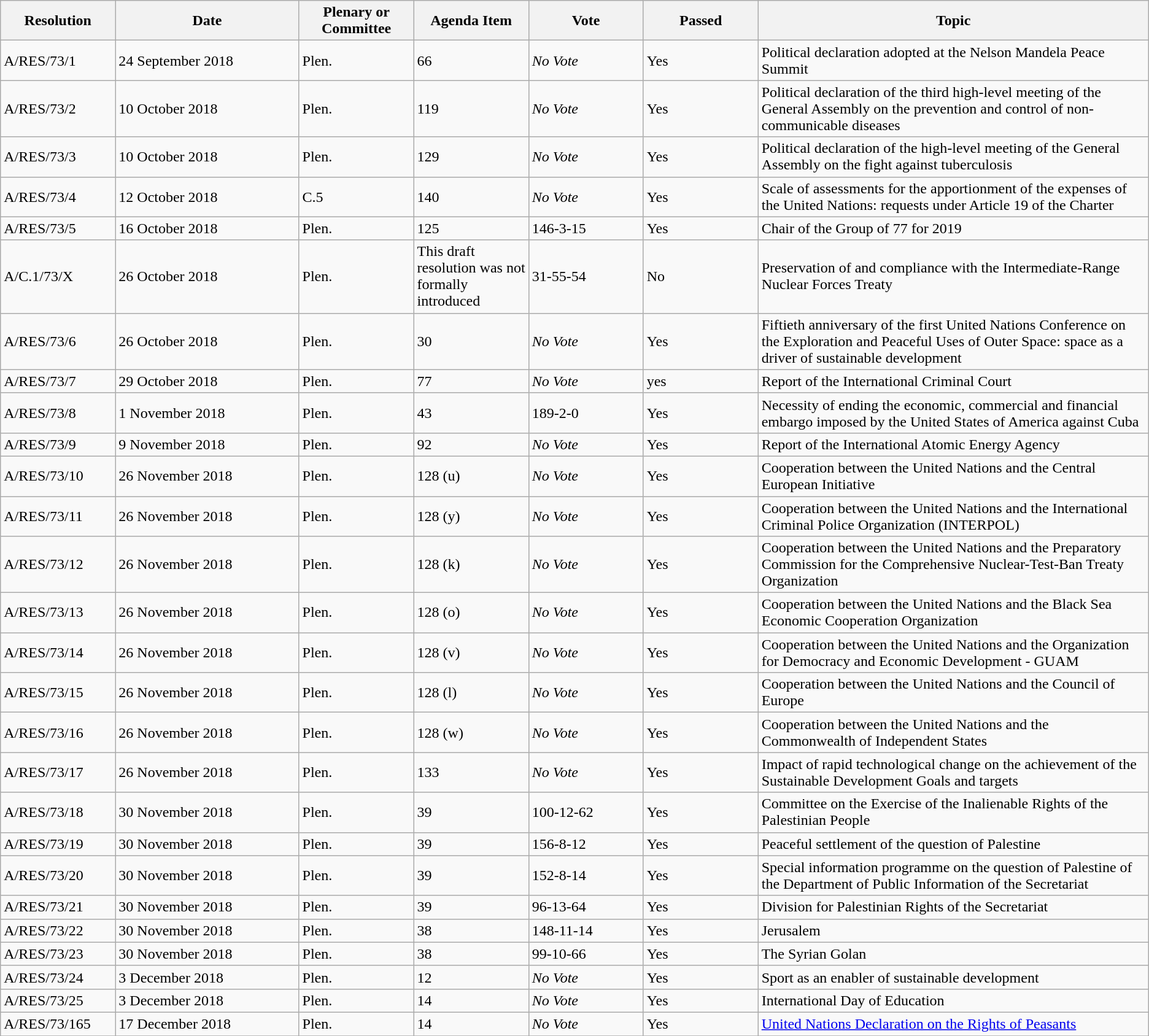<table class="wikitable">
<tr>
<th width=10%>Resolution</th>
<th width=16%>Date</th>
<th width=10%>Plenary or Committee</th>
<th width=10%>Agenda Item</th>
<th width=10%>Vote</th>
<th width=10%>Passed</th>
<th width=35%>Topic</th>
</tr>
<tr>
<td>A/RES/73/1</td>
<td>24 September 2018</td>
<td>Plen.</td>
<td>66</td>
<td><em>No Vote</em></td>
<td>Yes</td>
<td>Political declaration adopted at the Nelson Mandela Peace Summit</td>
</tr>
<tr>
<td>A/RES/73/2</td>
<td>10 October 2018</td>
<td>Plen.</td>
<td>119</td>
<td><em>No Vote</em></td>
<td>Yes</td>
<td>Political declaration of the third high-level meeting of the General Assembly on the prevention and control of non-communicable diseases</td>
</tr>
<tr>
<td>A/RES/73/3</td>
<td>10 October 2018</td>
<td>Plen.</td>
<td>129</td>
<td><em>No Vote</em></td>
<td>Yes</td>
<td>Political declaration of the high-level meeting of the General Assembly on the fight against tuberculosis</td>
</tr>
<tr>
<td>A/RES/73/4</td>
<td>12 October 2018</td>
<td>C.5</td>
<td>140</td>
<td><em>No Vote</em></td>
<td>Yes</td>
<td>Scale of assessments for the apportionment of the expenses of the United Nations: requests under Article 19 of the Charter</td>
</tr>
<tr>
<td>A/RES/73/5</td>
<td>16 October 2018</td>
<td>Plen.</td>
<td>125</td>
<td>146-3-15</td>
<td>Yes</td>
<td>Chair of the Group of 77 for 2019</td>
</tr>
<tr>
<td>A/C.1/73/X</td>
<td>26 October 2018</td>
<td>Plen.</td>
<td>This draft resolution was not formally introduced</td>
<td>31-55-54</td>
<td>No</td>
<td>Preservation of and compliance with the Intermediate-Range Nuclear Forces Treaty</td>
</tr>
<tr>
<td>A/RES/73/6</td>
<td>26 October 2018</td>
<td>Plen.</td>
<td>30</td>
<td><em>No Vote</em></td>
<td>Yes</td>
<td>Fiftieth anniversary of the first United Nations Conference on the Exploration and Peaceful Uses of Outer Space: space as a driver of sustainable development</td>
</tr>
<tr>
<td>A/RES/73/7</td>
<td>29 October 2018</td>
<td>Plen.</td>
<td>77</td>
<td><em>No Vote</em></td>
<td>yes</td>
<td>Report of the International Criminal Court</td>
</tr>
<tr>
<td>A/RES/73/8</td>
<td>1 November 2018</td>
<td>Plen.</td>
<td>43</td>
<td>189-2-0</td>
<td>Yes</td>
<td>Necessity of ending the economic, commercial and financial embargo imposed by the United States of America against Cuba</td>
</tr>
<tr>
<td>A/RES/73/9</td>
<td>9 November 2018</td>
<td>Plen.</td>
<td>92</td>
<td><em>No Vote</em></td>
<td>Yes</td>
<td>Report of the International Atomic Energy Agency</td>
</tr>
<tr>
<td>A/RES/73/10</td>
<td>26 November 2018</td>
<td>Plen.</td>
<td>128 (u)</td>
<td><em>No Vote</em></td>
<td>Yes</td>
<td>Cooperation between the United Nations and the Central European Initiative</td>
</tr>
<tr>
<td>A/RES/73/11</td>
<td>26 November 2018</td>
<td>Plen.</td>
<td>128 (y)</td>
<td><em>No Vote</em></td>
<td>Yes</td>
<td>Cooperation between the United Nations and the International Criminal Police Organization (INTERPOL)</td>
</tr>
<tr>
<td>A/RES/73/12</td>
<td>26 November 2018</td>
<td>Plen.</td>
<td>128 (k)</td>
<td><em>No Vote</em></td>
<td>Yes</td>
<td>Cooperation between the United Nations and the Preparatory Commission for the Comprehensive Nuclear-Test-Ban Treaty Organization</td>
</tr>
<tr>
<td>A/RES/73/13</td>
<td>26 November 2018</td>
<td>Plen.</td>
<td>128 (o)</td>
<td><em>No Vote</em></td>
<td>Yes</td>
<td>Cooperation between the United Nations and the Black Sea Economic Cooperation Organization</td>
</tr>
<tr>
<td>A/RES/73/14</td>
<td>26 November 2018</td>
<td>Plen.</td>
<td>128 (v)</td>
<td><em>No Vote</em></td>
<td>Yes</td>
<td>Cooperation between the United Nations and the Organization for Democracy and Economic Development - GUAM</td>
</tr>
<tr>
<td>A/RES/73/15</td>
<td>26 November 2018</td>
<td>Plen.</td>
<td>128 (l)</td>
<td><em>No Vote</em></td>
<td>Yes</td>
<td>Cooperation between the United Nations and the Council of Europe</td>
</tr>
<tr>
<td>A/RES/73/16</td>
<td>26 November 2018</td>
<td>Plen.</td>
<td>128 (w)</td>
<td><em>No Vote</em></td>
<td>Yes</td>
<td>Cooperation between the United Nations and the Commonwealth of Independent States</td>
</tr>
<tr>
<td>A/RES/73/17</td>
<td>26 November 2018</td>
<td>Plen.</td>
<td>133</td>
<td><em>No Vote</em></td>
<td>Yes</td>
<td>Impact of rapid technological change on the achievement of the Sustainable Development Goals and targets</td>
</tr>
<tr>
<td>A/RES/73/18</td>
<td>30 November 2018</td>
<td>Plen.</td>
<td>39</td>
<td>100-12-62</td>
<td>Yes</td>
<td>Committee on the Exercise of the Inalienable Rights of the Palestinian People</td>
</tr>
<tr>
<td>A/RES/73/19</td>
<td>30 November 2018</td>
<td>Plen.</td>
<td>39</td>
<td>156-8-12</td>
<td>Yes</td>
<td>Peaceful settlement of the question of Palestine</td>
</tr>
<tr>
<td>A/RES/73/20</td>
<td>30 November 2018</td>
<td>Plen.</td>
<td>39</td>
<td>152-8-14</td>
<td>Yes</td>
<td>Special information programme on the question of Palestine of the Department of Public Information of the Secretariat</td>
</tr>
<tr>
<td>A/RES/73/21</td>
<td>30 November 2018</td>
<td>Plen.</td>
<td>39</td>
<td>96-13-64</td>
<td>Yes</td>
<td>Division for Palestinian Rights of the Secretariat</td>
</tr>
<tr>
<td>A/RES/73/22</td>
<td>30 November 2018</td>
<td>Plen.</td>
<td>38</td>
<td>148-11-14</td>
<td>Yes</td>
<td>Jerusalem</td>
</tr>
<tr>
<td>A/RES/73/23</td>
<td>30 November 2018</td>
<td>Plen.</td>
<td>38</td>
<td>99-10-66</td>
<td>Yes</td>
<td>The Syrian Golan</td>
</tr>
<tr>
<td>A/RES/73/24</td>
<td>3 December 2018</td>
<td>Plen.</td>
<td>12</td>
<td><em>No Vote</em></td>
<td>Yes</td>
<td>Sport as an enabler of sustainable development</td>
</tr>
<tr>
<td>A/RES/73/25</td>
<td>3 December 2018</td>
<td>Plen.</td>
<td>14</td>
<td><em>No Vote</em></td>
<td>Yes</td>
<td>International Day of Education</td>
</tr>
<tr>
<td>A/RES/73/165</td>
<td>17 December 2018</td>
<td>Plen.</td>
<td>14</td>
<td><em>No Vote</em></td>
<td>Yes</td>
<td><a href='#'>United Nations Declaration on the Rights of Peasants</a></td>
</tr>
<tr>
</tr>
</table>
